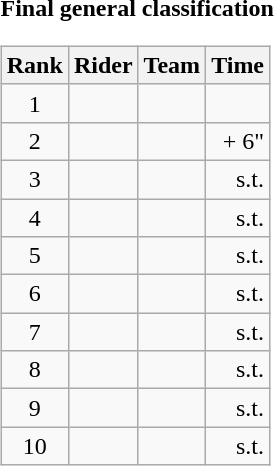<table>
<tr>
<td><strong>Final general classification</strong><br><table class="wikitable">
<tr>
<th scope="col">Rank</th>
<th scope="col">Rider</th>
<th scope="col">Team</th>
<th scope="col">Time</th>
</tr>
<tr>
<td style="text-align:center;">1</td>
<td></td>
<td></td>
<td style="text-align:right;"></td>
</tr>
<tr>
<td style="text-align:center;">2</td>
<td></td>
<td></td>
<td style="text-align:right;">+ 6"</td>
</tr>
<tr>
<td style="text-align:center;">3</td>
<td></td>
<td></td>
<td style="text-align:right;">s.t.</td>
</tr>
<tr>
<td style="text-align:center;">4</td>
<td></td>
<td></td>
<td style="text-align:right;">s.t.</td>
</tr>
<tr>
<td style="text-align:center;">5</td>
<td></td>
<td></td>
<td style="text-align:right;">s.t.</td>
</tr>
<tr>
<td style="text-align:center;">6</td>
<td></td>
<td></td>
<td style="text-align:right;">s.t.</td>
</tr>
<tr>
<td style="text-align:center;">7</td>
<td></td>
<td></td>
<td style="text-align:right;">s.t.</td>
</tr>
<tr>
<td style="text-align:center;">8</td>
<td></td>
<td></td>
<td style="text-align:right;">s.t.</td>
</tr>
<tr>
<td style="text-align:center;">9</td>
<td></td>
<td></td>
<td style="text-align:right;">s.t.</td>
</tr>
<tr>
<td style="text-align:center;">10</td>
<td></td>
<td></td>
<td style="text-align:right;">s.t.</td>
</tr>
</table>
</td>
</tr>
</table>
